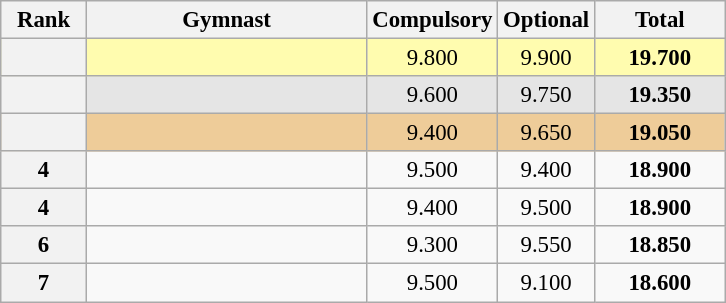<table class="wikitable sortable" style="text-align:center; font-size:95%">
<tr>
<th scope="col" style="width:50px;">Rank</th>
<th scope="col" style="width:180px;">Gymnast</th>
<th scope="col" style="width:50px;">Compulsory</th>
<th scope="col" style="width:50px;">Optional</th>
<th scope="col" style="width:80px;">Total</th>
</tr>
<tr style="background:#fffcaf;">
<th scope=row style="text-align:center"></th>
<td style="text-align:left;"></td>
<td>9.800</td>
<td>9.900</td>
<td><strong>19.700</strong></td>
</tr>
<tr style="background:#e5e5e5;">
<th scope=row style="text-align:center"></th>
<td style="text-align:left;"></td>
<td>9.600</td>
<td>9.750</td>
<td><strong>19.350</strong></td>
</tr>
<tr style="background:#ec9;">
<th scope=row style="text-align:center"></th>
<td style="text-align:left;"></td>
<td>9.400</td>
<td>9.650</td>
<td><strong>19.050</strong></td>
</tr>
<tr>
<th scope=row style="text-align:center">4</th>
<td style="text-align:left;"></td>
<td>9.500</td>
<td>9.400</td>
<td><strong>18.900</strong></td>
</tr>
<tr>
<th scope=row style="text-align:center">4</th>
<td style="text-align:left;"></td>
<td>9.400</td>
<td>9.500</td>
<td><strong>18.900</strong></td>
</tr>
<tr>
<th scope=row style="text-align:center">6</th>
<td style="text-align:left;"></td>
<td>9.300</td>
<td>9.550</td>
<td><strong>18.850</strong></td>
</tr>
<tr>
<th scope=row style="text-align:center">7</th>
<td style="text-align:left;"></td>
<td>9.500</td>
<td>9.100</td>
<td><strong>18.600</strong></td>
</tr>
</table>
